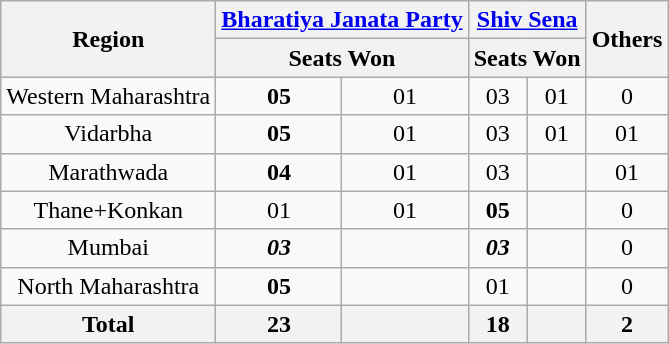<table class="wikitable sortable" style="text-align:center;">
<tr>
<th rowspan="2">Region</th>
<th colspan="2"><a href='#'>Bharatiya Janata Party</a></th>
<th colspan="2"><a href='#'>Shiv Sena</a></th>
<th rowspan="2">Others</th>
</tr>
<tr>
<th colspan="2">Seats Won</th>
<th colspan="2">Seats Won</th>
</tr>
<tr>
<td>Western Maharashtra</td>
<td><strong>05</strong></td>
<td> 01</td>
<td>03</td>
<td> 01</td>
<td>0</td>
</tr>
<tr>
<td>Vidarbha</td>
<td><strong>05</strong></td>
<td> 01</td>
<td>03</td>
<td> 01</td>
<td>01</td>
</tr>
<tr>
<td>Marathwada</td>
<td><strong>04</strong></td>
<td> 01</td>
<td>03</td>
<td></td>
<td>01</td>
</tr>
<tr>
<td>Thane+Konkan</td>
<td>01</td>
<td> 01</td>
<td><strong>05</strong></td>
<td></td>
<td>0</td>
</tr>
<tr>
<td>Mumbai</td>
<td><strong><em>03</em></strong></td>
<td></td>
<td><strong><em>03</em></strong></td>
<td></td>
<td>0</td>
</tr>
<tr>
<td>North Maharashtra</td>
<td><strong>05</strong></td>
<td></td>
<td>01</td>
<td></td>
<td>0</td>
</tr>
<tr>
<th><strong>Total</strong></th>
<th><strong>23</strong></th>
<th></th>
<th><strong>18</strong></th>
<th></th>
<th>2</th>
</tr>
</table>
